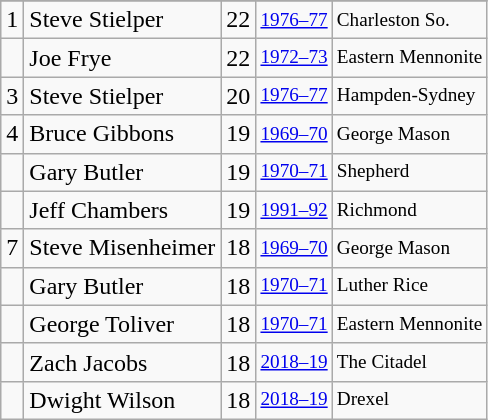<table class="wikitable">
<tr>
</tr>
<tr>
<td>1</td>
<td>Steve Stielper</td>
<td>22</td>
<td style="font-size:80%;"><a href='#'>1976–77</a></td>
<td style="font-size:80%;">Charleston So.</td>
</tr>
<tr>
<td></td>
<td>Joe Frye</td>
<td>22</td>
<td style="font-size:80%;"><a href='#'>1972–73</a></td>
<td style="font-size:80%;">Eastern Mennonite</td>
</tr>
<tr>
<td>3</td>
<td>Steve Stielper</td>
<td>20</td>
<td style="font-size:80%;"><a href='#'>1976–77</a></td>
<td style="font-size:80%;">Hampden-Sydney</td>
</tr>
<tr>
<td>4</td>
<td>Bruce Gibbons</td>
<td>19</td>
<td style="font-size:80%;"><a href='#'>1969–70</a></td>
<td style="font-size:80%;">George Mason</td>
</tr>
<tr>
<td></td>
<td>Gary Butler</td>
<td>19</td>
<td style="font-size:80%;"><a href='#'>1970–71</a></td>
<td style="font-size:80%;">Shepherd</td>
</tr>
<tr>
<td></td>
<td>Jeff Chambers</td>
<td>19</td>
<td style="font-size:80%;"><a href='#'>1991–92</a></td>
<td style="font-size:80%;">Richmond</td>
</tr>
<tr>
<td>7</td>
<td>Steve Misenheimer</td>
<td>18</td>
<td style="font-size:80%;"><a href='#'>1969–70</a></td>
<td style="font-size:80%;">George Mason</td>
</tr>
<tr>
<td></td>
<td>Gary Butler</td>
<td>18</td>
<td style="font-size:80%;"><a href='#'>1970–71</a></td>
<td style="font-size:80%;">Luther Rice</td>
</tr>
<tr>
<td></td>
<td>George Toliver</td>
<td>18</td>
<td style="font-size:80%;"><a href='#'>1970–71</a></td>
<td style="font-size:80%;">Eastern Mennonite</td>
</tr>
<tr>
<td></td>
<td>Zach Jacobs</td>
<td>18</td>
<td style="font-size:80%;"><a href='#'>2018–19</a></td>
<td style="font-size:80%;">The Citadel</td>
</tr>
<tr>
<td></td>
<td>Dwight Wilson</td>
<td>18</td>
<td style="font-size:80%;"><a href='#'>2018–19</a></td>
<td style="font-size:80%;">Drexel</td>
</tr>
</table>
